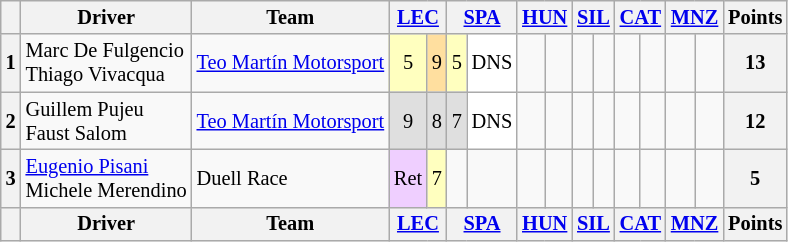<table class="wikitable" style="font-size:85%; text-align:center">
<tr>
<th valign="middle"></th>
<th valign="middle">Driver</th>
<th>Team</th>
<th colspan="2"><a href='#'>LEC</a><br></th>
<th colspan="2"><a href='#'>SPA</a><br></th>
<th colspan="2"><a href='#'>HUN</a><br></th>
<th colspan="2"><a href='#'>SIL</a><br></th>
<th colspan="2"><a href='#'>CAT</a><br></th>
<th colspan="2"><a href='#'>MNZ</a><br></th>
<th valign="middle">Points</th>
</tr>
<tr>
<th>1</th>
<td align="left"> Marc De Fulgencio<br> Thiago Vivacqua</td>
<td align="left"> <a href='#'>Teo Martín Motorsport</a></td>
<td style="background:#ffffbf;">5</td>
<td style="background:#ffdf9f;">9</td>
<td style="background:#ffffbf;">5</td>
<td style="background:#ffffff;">DNS</td>
<td></td>
<td></td>
<td></td>
<td></td>
<td></td>
<td></td>
<td></td>
<td></td>
<th>13</th>
</tr>
<tr>
<th>2</th>
<td align="left"> Guillem Pujeu<br> Faust Salom</td>
<td align="left"> <a href='#'>Teo Martín Motorsport</a></td>
<td style="background:#dfdfdf;">9</td>
<td style="background:#dfdfdf;">8</td>
<td style="background:#dfdfdf;">7</td>
<td style="background:#ffffff;">DNS</td>
<td></td>
<td></td>
<td></td>
<td></td>
<td></td>
<td></td>
<td></td>
<td></td>
<th>12</th>
</tr>
<tr>
<th>3</th>
<td align="left"> <a href='#'>Eugenio Pisani</a><br> Michele Merendino</td>
<td align="left"> Duell Race</td>
<td style="background:#efcfff;">Ret</td>
<td style="background:#ffffbf;">7</td>
<td></td>
<td></td>
<td></td>
<td></td>
<td></td>
<td></td>
<td></td>
<td></td>
<td></td>
<td></td>
<th>5</th>
</tr>
<tr>
<th valign="middle"></th>
<th valign="middle">Driver</th>
<th>Team</th>
<th colspan="2"><a href='#'>LEC</a><br></th>
<th colspan="2"><a href='#'>SPA</a><br></th>
<th colspan="2"><a href='#'>HUN</a><br></th>
<th colspan="2"><a href='#'>SIL</a><br></th>
<th colspan="2"><a href='#'>CAT</a><br></th>
<th colspan="2"><a href='#'>MNZ</a><br></th>
<th valign="middle">Points</th>
</tr>
</table>
